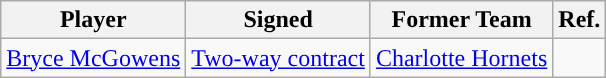<table class="wikitable sortable sortable" style="text-align: center">
<tr>
<th>Player</th>
<th>Signed</th>
<th>Former Team</th>
<th>Ref.</th>
</tr>
<tr>
<td><a href='#'>Bryce McGowens</a></td>
<td><a href='#'>Two-way contract</a></td>
<td><a href='#'>Charlotte Hornets</a></td>
<td></td>
</tr>
</table>
